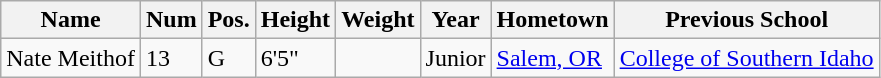<table class="wikitable sortable" style="font-size:100%;" border="1">
<tr>
<th>Name</th>
<th>Num</th>
<th>Pos.</th>
<th>Height</th>
<th>Weight</th>
<th>Year</th>
<th>Hometown</th>
<th class="unsortable">Previous School</th>
</tr>
<tr>
<td>Nate Meithof</td>
<td>13</td>
<td>G</td>
<td>6'5"</td>
<td></td>
<td>Junior</td>
<td><a href='#'>Salem, OR</a></td>
<td><a href='#'>College of Southern Idaho</a></td>
</tr>
</table>
